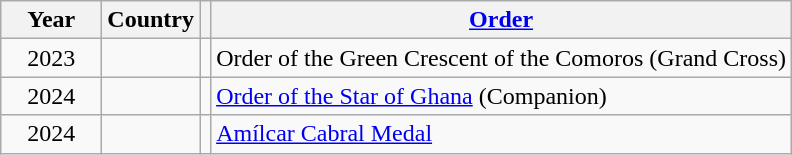<table class="wikitable" style="text-align:left;">
<tr>
<th width="60px">Year</th>
<th>Country</th>
<th></th>
<th><a href='#'>Order</a></th>
</tr>
<tr>
<td align="center">2023</td>
<td></td>
<td></td>
<td>Order of the Green Crescent of the Comoros (Grand Cross)</td>
</tr>
<tr>
<td align="center">2024</td>
<td></td>
<td></td>
<td><a href='#'>Order of the Star of Ghana</a> (Companion)</td>
</tr>
<tr>
<td align="center">2024</td>
<td></td>
<td></td>
<td><a href='#'>Amílcar Cabral Medal</a></td>
</tr>
</table>
